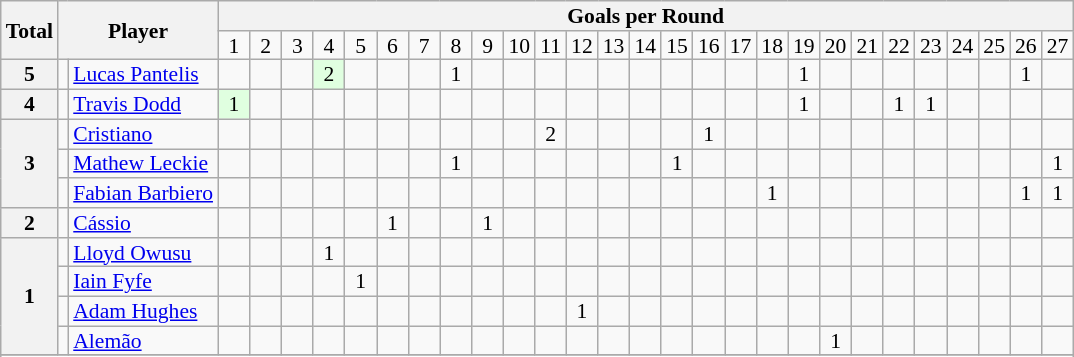<table class="wikitable" style="text-align:center; line-height: 90%; font-size:90%;">
<tr>
<th rowspan="2">Total</th>
<th rowspan="2" colspan="2">Player</th>
<th colspan="27">Goals per Round</th>
</tr>
<tr>
<td> 1 </td>
<td> 2 </td>
<td> 3 </td>
<td> 4 </td>
<td> 5 </td>
<td> 6 </td>
<td> 7 </td>
<td> 8 </td>
<td> 9 </td>
<td>10</td>
<td>11</td>
<td>12</td>
<td>13</td>
<td>14</td>
<td>15</td>
<td>16</td>
<td>17</td>
<td>18</td>
<td>19</td>
<td>20</td>
<td>21</td>
<td>22</td>
<td>23</td>
<td>24</td>
<td>25</td>
<td>26</td>
<td>27</td>
</tr>
<tr>
<th rowspan=1>5</th>
<td></td>
<td style="text-align:left;"><a href='#'>Lucas Pantelis</a></td>
<td></td>
<td></td>
<td></td>
<td style="background:#e0ffe0;">2</td>
<td></td>
<td></td>
<td></td>
<td>1</td>
<td></td>
<td></td>
<td></td>
<td></td>
<td></td>
<td></td>
<td></td>
<td></td>
<td></td>
<td></td>
<td>1</td>
<td></td>
<td></td>
<td></td>
<td></td>
<td></td>
<td></td>
<td>1</td>
<td></td>
</tr>
<tr>
<th rowspan=1>4</th>
<td></td>
<td style="text-align:left;"><a href='#'>Travis Dodd</a></td>
<td style="background:#e0ffe0;">1</td>
<td></td>
<td></td>
<td></td>
<td></td>
<td></td>
<td></td>
<td></td>
<td></td>
<td></td>
<td></td>
<td></td>
<td></td>
<td></td>
<td></td>
<td></td>
<td></td>
<td></td>
<td>1</td>
<td></td>
<td></td>
<td>1</td>
<td>1</td>
<td></td>
<td></td>
<td></td>
<td></td>
</tr>
<tr>
<th rowspan=3>3</th>
<td></td>
<td style="text-align:left;"><a href='#'>Cristiano</a></td>
<td></td>
<td></td>
<td></td>
<td></td>
<td></td>
<td></td>
<td></td>
<td></td>
<td></td>
<td></td>
<td>2</td>
<td></td>
<td></td>
<td></td>
<td></td>
<td>1</td>
<td></td>
<td></td>
<td></td>
<td></td>
<td></td>
<td></td>
<td></td>
<td></td>
<td></td>
<td></td>
<td></td>
</tr>
<tr>
<td></td>
<td style="text-align:left;"><a href='#'>Mathew Leckie</a></td>
<td></td>
<td></td>
<td></td>
<td></td>
<td></td>
<td></td>
<td></td>
<td>1</td>
<td></td>
<td></td>
<td></td>
<td></td>
<td></td>
<td></td>
<td>1</td>
<td></td>
<td></td>
<td></td>
<td></td>
<td></td>
<td></td>
<td></td>
<td></td>
<td></td>
<td></td>
<td></td>
<td>1</td>
</tr>
<tr>
<td></td>
<td style="text-align:left;"><a href='#'>Fabian Barbiero</a></td>
<td></td>
<td></td>
<td></td>
<td></td>
<td></td>
<td></td>
<td></td>
<td></td>
<td></td>
<td></td>
<td></td>
<td></td>
<td></td>
<td></td>
<td></td>
<td></td>
<td></td>
<td>1</td>
<td></td>
<td></td>
<td></td>
<td></td>
<td></td>
<td></td>
<td></td>
<td>1</td>
<td>1</td>
</tr>
<tr>
<th rowspan=1>2</th>
<td></td>
<td style="text-align:left;"><a href='#'>Cássio</a></td>
<td></td>
<td></td>
<td></td>
<td></td>
<td></td>
<td>1</td>
<td></td>
<td></td>
<td>1</td>
<td></td>
<td></td>
<td></td>
<td></td>
<td></td>
<td></td>
<td></td>
<td></td>
<td></td>
<td></td>
<td></td>
<td></td>
<td></td>
<td></td>
<td></td>
<td></td>
<td></td>
<td></td>
</tr>
<tr>
<th rowspan=4>1</th>
<td></td>
<td style="text-align:left;"><a href='#'>Lloyd Owusu</a></td>
<td></td>
<td></td>
<td></td>
<td>1</td>
<td></td>
<td></td>
<td></td>
<td></td>
<td></td>
<td></td>
<td></td>
<td></td>
<td></td>
<td></td>
<td></td>
<td></td>
<td></td>
<td></td>
<td></td>
<td></td>
<td></td>
<td></td>
<td></td>
<td></td>
<td></td>
<td></td>
<td></td>
</tr>
<tr>
<td></td>
<td style="text-align:left;"><a href='#'>Iain Fyfe</a></td>
<td></td>
<td></td>
<td></td>
<td></td>
<td>1</td>
<td></td>
<td></td>
<td></td>
<td></td>
<td></td>
<td></td>
<td></td>
<td></td>
<td></td>
<td></td>
<td></td>
<td></td>
<td></td>
<td></td>
<td></td>
<td></td>
<td></td>
<td></td>
<td></td>
<td></td>
<td></td>
<td></td>
</tr>
<tr>
<td></td>
<td style="text-align:left;"><a href='#'>Adam Hughes</a></td>
<td></td>
<td></td>
<td></td>
<td></td>
<td></td>
<td></td>
<td></td>
<td></td>
<td></td>
<td></td>
<td></td>
<td>1</td>
<td></td>
<td></td>
<td></td>
<td></td>
<td></td>
<td></td>
<td></td>
<td></td>
<td></td>
<td></td>
<td></td>
<td></td>
<td></td>
<td></td>
<td></td>
</tr>
<tr>
<td></td>
<td style="text-align:left;"><a href='#'>Alemão</a></td>
<td></td>
<td></td>
<td></td>
<td></td>
<td></td>
<td></td>
<td></td>
<td></td>
<td></td>
<td></td>
<td></td>
<td></td>
<td></td>
<td></td>
<td></td>
<td></td>
<td></td>
<td></td>
<td></td>
<td>1</td>
<td></td>
<td></td>
<td></td>
<td></td>
<td></td>
<td></td>
<td></td>
</tr>
<tr>
</tr>
<tr>
</tr>
</table>
